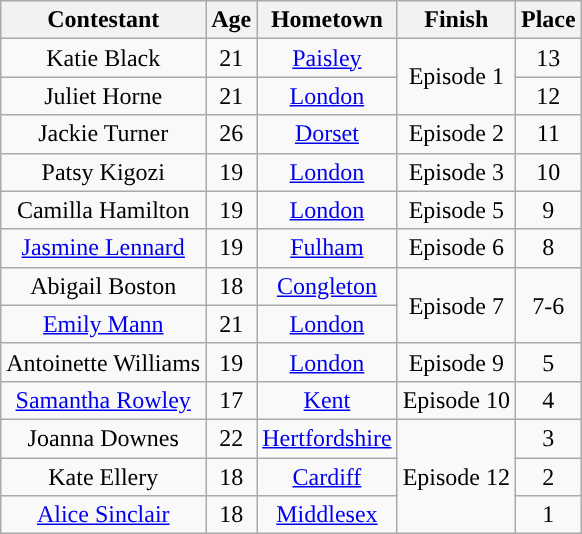<table class="wikitable sortable" style="text-align:center;">
<tr>
<th>Contestant</th>
<th>Age</th>
<th>Hometown</th>
<th>Finish</th>
<th>Place</th>
</tr>
<tr>
<td>Katie Black</td>
<td>21</td>
<td><a href='#'>Paisley</a></td>
<td rowspan=2>Episode 1</td>
<td>13</td>
</tr>
<tr>
<td>Juliet Horne</td>
<td>21</td>
<td><a href='#'>London</a></td>
<td>12</td>
</tr>
<tr>
<td>Jackie Turner</td>
<td>26</td>
<td><a href='#'>Dorset</a></td>
<td>Episode 2</td>
<td>11</td>
</tr>
<tr>
<td>Patsy Kigozi</td>
<td>19</td>
<td><a href='#'>London</a></td>
<td>Episode 3</td>
<td>10</td>
</tr>
<tr>
<td>Camilla Hamilton</td>
<td>19</td>
<td><a href='#'>London</a></td>
<td>Episode 5</td>
<td>9</td>
</tr>
<tr>
<td><a href='#'>Jasmine Lennard</a></td>
<td>19</td>
<td><a href='#'>Fulham</a></td>
<td>Episode 6</td>
<td>8</td>
</tr>
<tr>
<td>Abigail Boston</td>
<td>18</td>
<td><a href='#'>Congleton</a></td>
<td rowspan=2>Episode 7</td>
<td rowspan=2>7-6</td>
</tr>
<tr>
<td><a href='#'>Emily Mann</a></td>
<td>21</td>
<td><a href='#'>London</a></td>
</tr>
<tr>
<td>Antoinette Williams</td>
<td>19</td>
<td><a href='#'>London</a></td>
<td>Episode 9</td>
<td>5</td>
</tr>
<tr>
<td><a href='#'>Samantha Rowley</a></td>
<td>17</td>
<td><a href='#'>Kent</a></td>
<td>Episode 10</td>
<td>4</td>
</tr>
<tr>
<td>Joanna Downes</td>
<td>22</td>
<td><a href='#'>Hertfordshire</a></td>
<td rowspan=3>Episode 12</td>
<td>3</td>
</tr>
<tr>
<td>Kate Ellery</td>
<td>18</td>
<td><a href='#'>Cardiff</a></td>
<td>2</td>
</tr>
<tr>
<td><a href='#'>Alice Sinclair</a></td>
<td>18</td>
<td><a href='#'>Middlesex</a></td>
<td>1</td>
</tr>
</table>
